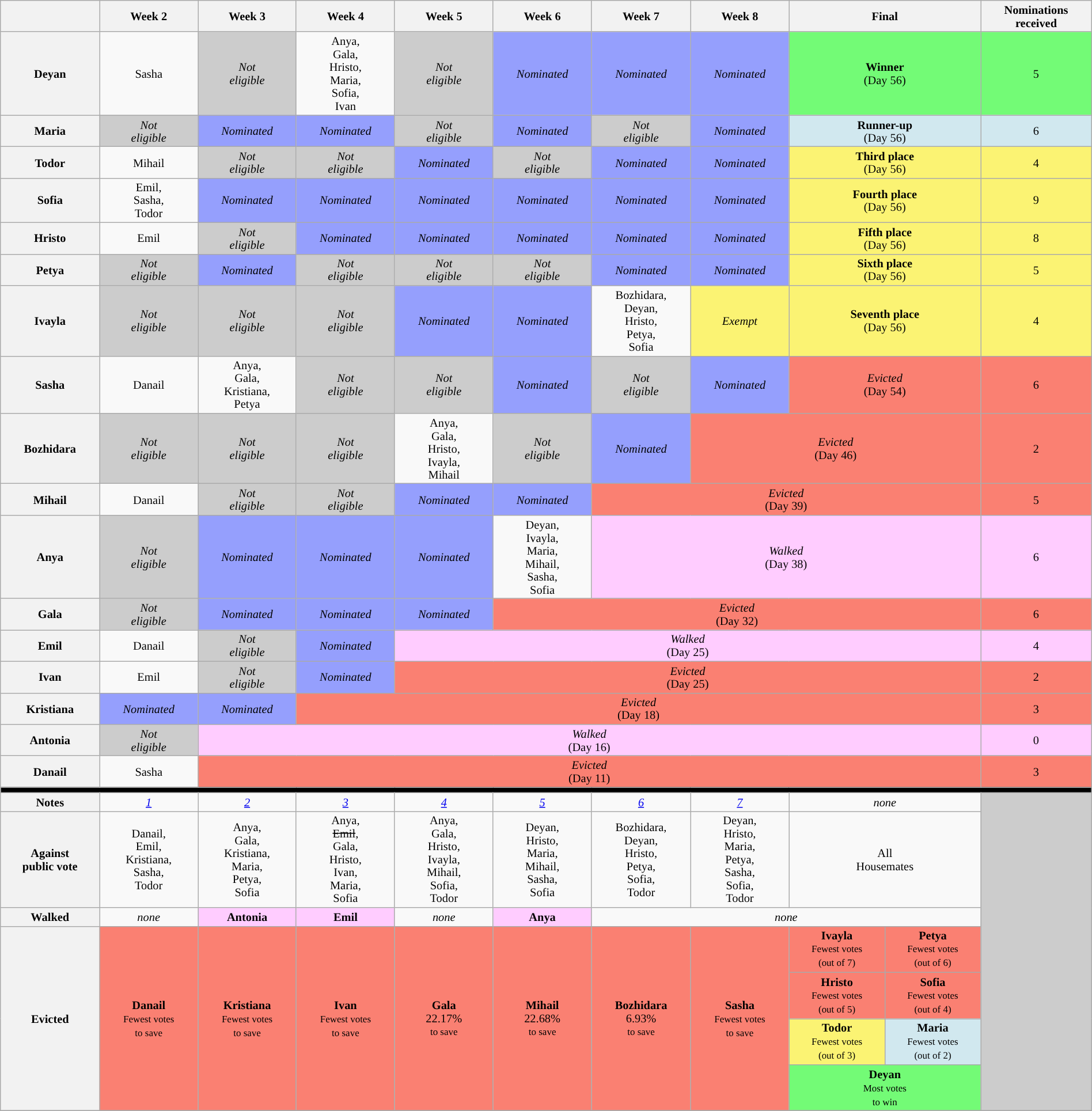<table class="wikitable" style="text-align:center; width:100%; font-size:85%; line-height:15px">
<tr>
<th style="width:5%"></th>
<th style="width:5%">Week 2</th>
<th style="width:5%">Week 3</th>
<th style="width:5%">Week 4</th>
<th style="width:5%">Week 5</th>
<th style="width:5%">Week 6</th>
<th style="width:5%">Week 7</th>
<th style="width:5%">Week 8</th>
<th colspan=2 style="width:10%">Final</th>
<th style="width:5%">Nominations<br>received</th>
</tr>
<tr>
<th>Deyan</th>
<td>Sasha</td>
<td style="background:#CCCCCC;"><em>Not<br>eligible</em></td>
<td>Anya,<br>Gala,<br>Hristo,<br>Maria,<br>Sofia,<br>Ivan</td>
<td style="background:#CCCCCC;"><em>Not<br>eligible</em></td>
<td bgcolor=#959FFD><em>Nominated</em></td>
<td bgcolor=#959FFD><em>Nominated</em></td>
<td bgcolor=#959FFD><em>Nominated</em></td>
<td colspan=2 style="background:#73FB76;"><strong>Winner</strong><br>(Day 56)</td>
<td style="background:#73FB76;;">5</td>
</tr>
<tr>
<th>Maria</th>
<td style="background:#CCCCCC;"><em>Not<br>eligible</em></td>
<td bgcolor=#959FFD><em>Nominated</em></td>
<td bgcolor=#959FFD><em>Nominated</em></td>
<td style="background:#CCCCCC;"><em>Not<br>eligible</em></td>
<td bgcolor=#959FFD><em>Nominated</em></td>
<td style="background:#CCCCCC;"><em>Not<br>eligible</em></td>
<td bgcolor=#959FFD><em>Nominated</em></td>
<td colspan=2 style="background:#D1E8EF;"><strong>Runner-up</strong><br>(Day 56)</td>
<td style="background:#D1E8EF;;">6</td>
</tr>
<tr>
<th>Todor</th>
<td>Mihail</td>
<td style="background:#CCCCCC;"><em>Not<br>eligible</em></td>
<td style="background:#CCCCCC;"><em>Not<br>eligible</em></td>
<td bgcolor=#959FFD><em>Nominated</em></td>
<td style="background:#CCCCCC;"><em>Not<br>eligible</em></td>
<td bgcolor=#959FFD><em>Nominated</em></td>
<td bgcolor=#959FFD><em>Nominated</em></td>
<td colspan=2 style="background:#FBF373;"><strong>Third place</strong><br>(Day 56)</td>
<td style="background:#FBF373;;">4</td>
</tr>
<tr>
<th>Sofia</th>
<td>Emil,<br>Sasha,<br>Todor</td>
<td bgcolor=#959FFD><em>Nominated</em></td>
<td bgcolor=#959FFD><em>Nominated</em></td>
<td bgcolor=#959FFD><em>Nominated</em></td>
<td bgcolor=#959FFD><em>Nominated</em></td>
<td bgcolor=#959FFD><em>Nominated</em></td>
<td bgcolor=#959FFD><em>Nominated</em></td>
<td colspan=2 style="background:#FBF373;"><strong>Fourth place</strong><br>(Day 56)</td>
<td style="background:#FBF373;;">9</td>
</tr>
<tr>
<th>Hristo</th>
<td>Emil</td>
<td style="background:#CCCCCC;"><em>Not<br>eligible</em></td>
<td bgcolor=#959FFD><em>Nominated</em></td>
<td bgcolor=#959FFD><em>Nominated</em></td>
<td bgcolor=#959FFD><em>Nominated</em></td>
<td bgcolor=#959FFD><em>Nominated</em></td>
<td bgcolor=#959FFD><em>Nominated</em></td>
<td colspan=2 style="background:#FBF373;"><strong>Fifth place</strong><br>(Day 56)</td>
<td style="background:#FBF373;;">8</td>
</tr>
<tr>
<th>Petya</th>
<td style="background:#CCCCCC;"><em>Not<br>eligible</em></td>
<td bgcolor=#959FFD><em>Nominated</em></td>
<td style="background:#CCCCCC;"><em>Not<br>eligible</em></td>
<td style="background:#CCCCCC;"><em>Not<br>eligible</em></td>
<td style="background:#CCCCCC;"><em>Not<br>eligible</em></td>
<td bgcolor=#959FFD><em>Nominated</em></td>
<td bgcolor=#959FFD><em>Nominated</em></td>
<td colspan=2 style="background:#FBF373;"><strong>Sixth place</strong><br>(Day 56)</td>
<td style="background:#FBF373;;">5</td>
</tr>
<tr>
<th>Ivayla</th>
<td style="background:#CCCCCC;"><em>Not<br>eligible</em></td>
<td style="background:#CCCCCC;"><em>Not<br>eligible</em></td>
<td style="background:#CCCCCC;"><em>Not<br>eligible</em></td>
<td bgcolor=#959FFD><em>Nominated</em></td>
<td bgcolor=#959FFD><em>Nominated</em></td>
<td>Bozhidara,<br>Deyan,<br>Hristo,<br>Petya,<br>Sofia</td>
<td style="background:#FBF373;"><em>Exempt</em></td>
<td colspan=2 style="background:#FBF373;"><strong>Seventh place</strong><br>(Day 56)</td>
<td style="background:#FBF373;;">4</td>
</tr>
<tr>
<th>Sasha</th>
<td>Danail</td>
<td>Anya,<br>Gala,<br>Kristiana,<br>Petya</td>
<td style="background:#CCCCCC;"><em>Not<br>eligible</em></td>
<td style="background:#CCCCCC;"><em>Not<br>eligible</em></td>
<td bgcolor=#959FFD><em>Nominated</em></td>
<td style="background:#CCCCCC;"><em>Not<br>eligible</em></td>
<td bgcolor=#959FFD><em>Nominated</em></td>
<td style="background:#FA8072;" colspan="2"><em>Evicted</em><br>(Day 54)</td>
<td style="background:#FA8072;">6</td>
</tr>
<tr>
<th>Bozhidara</th>
<td style="background:#CCCCCC;"><em>Not<br>eligible</em></td>
<td style="background:#CCCCCC;"><em>Not<br>eligible</em></td>
<td style="background:#CCCCCC;"><em>Not<br>eligible</em></td>
<td>Anya,<br>Gala,<br>Hristo,<br>Ivayla,<br>Mihail</td>
<td style="background:#CCCCCC;"><em>Not<br>eligible</em></td>
<td bgcolor=#959FFD><em>Nominated</em></td>
<td style="background:#FA8072;" colspan="3"><em>Evicted</em><br>(Day 46)</td>
<td style="background:#FA8072;">2</td>
</tr>
<tr>
<th>Mihail</th>
<td>Danail</td>
<td style="background:#CCCCCC;"><em>Not<br>eligible</em></td>
<td style="background:#CCCCCC;"><em>Not<br>eligible</em></td>
<td bgcolor=#959FFD><em>Nominated</em></td>
<td bgcolor=#959FFD><em>Nominated</em></td>
<td style="background:#FA8072;" colspan="4"><em>Evicted</em><br>(Day 39)</td>
<td style="background:#FA8072;">5</td>
</tr>
<tr>
<th>Anya</th>
<td style="background:#CCCCCC;"><em>Not<br>eligible</em></td>
<td bgcolor=#959FFD><em>Nominated</em></td>
<td bgcolor=#959FFD><em>Nominated</em></td>
<td bgcolor=#959FFD><em>Nominated</em></td>
<td>Deyan,<br>Ivayla,<br>Maria,<br>Mihail,<br>Sasha,<br>Sofia</td>
<td style="background:#fcf;" colspan="4"><em>Walked</em><br>(Day 38)</td>
<td bgcolor="FFCCFF">6</td>
</tr>
<tr>
<th>Gala</th>
<td style="background:#CCCCCC;"><em>Not<br>eligible</em></td>
<td bgcolor=#959FFD><em>Nominated</em></td>
<td bgcolor=#959FFD><em>Nominated</em></td>
<td bgcolor=#959FFD><em>Nominated</em></td>
<td style="background:#FA8072;" colspan="5"><em>Evicted</em><br>(Day 32)</td>
<td style="background:#FA8072;">6</td>
</tr>
<tr>
<th>Emil</th>
<td>Danail</td>
<td style="background:#CCCCCC;"><em>Not<br>eligible</em></td>
<td bgcolor=#959FFD><em>Nominated</em></td>
<td style="background:#fcf;" colspan="6"><em>Walked</em><br>(Day 25)</td>
<td bgcolor="FFCCFF">4</td>
</tr>
<tr>
<th>Ivan</th>
<td>Emil</td>
<td style="background:#CCCCCC;"><em>Not<br>eligible</em></td>
<td bgcolor=#959FFD><em>Nominated</em></td>
<td style="background:#FA8072;" colspan="6"><em>Evicted</em><br>(Day 25)</td>
<td style="background:#FA8072;">2</td>
</tr>
<tr>
<th>Kristiana</th>
<td bgcolor=#959FFD><em>Nominated</em></td>
<td bgcolor=#959FFD><em>Nominated</em></td>
<td style="background:#FA8072;" colspan="7"><em>Evicted</em><br>(Day 18)</td>
<td style="background:#FA8072;">3</td>
</tr>
<tr>
<th>Antonia</th>
<td style="background:#CCCCCC;"><em>Not<br>eligible</em></td>
<td style="background:#fcf;" colspan="8"><em>Walked</em><br>(Day 16)</td>
<td bgcolor="FFCCFF">0</td>
</tr>
<tr>
<th>Danail</th>
<td>Sasha</td>
<td style="background:#FA8072;" colspan="8"><em>Evicted</em><br>(Day 11)</td>
<td style="background:#FA8072;">3</td>
</tr>
<tr>
<th colspan="11" style="background:#000;"></th>
</tr>
<tr>
<th>Notes</th>
<td><em><a href='#'>1</a></em></td>
<td><em><a href='#'>2</a></em></td>
<td><em><a href='#'>3</a></em></td>
<td><em><a href='#'>4</a></em></td>
<td><em><a href='#'>5</a></em></td>
<td><em><a href='#'>6</a></em></td>
<td><em><a href='#'>7</a></em></td>
<td colspan=2><em>none</em></td>
<td rowspan=7 bgcolor="CCCCCC"></td>
</tr>
<tr>
<th>Against<br>public vote</th>
<td>Danail,<br>Emil,<br>Kristiana,<br>Sasha,<br>Todor</td>
<td>Anya,<br>Gala,<br>Kristiana,<br>Maria,<br>Petya,<br>Sofia</td>
<td>Anya,<br><s>Emil</s>,<br>Gala,<br>Hristo,<br>Ivan,<br>Maria,<br>Sofia</td>
<td>Anya,<br>Gala,<br>Hristo,<br>Ivayla,<br>Mihail,<br>Sofia,<br>Todor</td>
<td>Deyan,<br>Hristo,<br>Maria,<br>Mihail,<br>Sasha,<br>Sofia</td>
<td>Bozhidara,<br>Deyan,<br>Hristo,<br>Petya,<br>Sofia,<br>Todor</td>
<td>Deyan,<br>Hristo,<br>Maria,<br>Petya,<br>Sasha,<br>Sofia,<br>Todor</td>
<td colspan=2>All<br>Housemates</td>
</tr>
<tr>
<th>Walked</th>
<td><em>none</em></td>
<td style="background:#ffccff;"><strong>Antonia</strong></td>
<td style="background:#ffccff;"><strong>Emil</strong></td>
<td><em>none</em></td>
<td style="background:#ffccff;"><strong>Anya</strong></td>
<td colspan=4><em>none</em></td>
</tr>
<tr>
<th rowspan=4>Evicted</th>
<td rowspan=4 style="background:#FA8072"><strong>Danail</strong><br><small>Fewest votes<br>to save</small></td>
<td rowspan=4 style="background:#FA8072"><strong>Kristiana</strong><br><small>Fewest votes<br>to save</small></td>
<td rowspan=4 style="background:#FA8072"><strong>Ivan</strong><br><small>Fewest votes<br>to save</small></td>
<td rowspan=4 style="background:#FA8072"><strong>Gala</strong><br>22.17%<br><small>to save</small></td>
<td rowspan=4 style="background:#FA8072"><strong>Mihail</strong><br>22.68%<br><small>to save</small></td>
<td rowspan=4 style="background:#FA8072"><strong>Bozhidara</strong><br>6.93%<br><small>to save</small></td>
<td rowspan=4 style="background:#FA8072"><strong>Sasha</strong><br><small>Fewest votes<br>to save</small></td>
<td style="background:#fa8072;"><strong>Ivayla</strong><br><small>Fewest votes<br>(out of 7)</small></td>
<td style="background:#fa8072;"><strong>Petya</strong><br><small>Fewest votes<br>(out of 6)</small></td>
</tr>
<tr>
<td style="background:#fa8072;"><strong>Hristo</strong><br><small>Fewest votes<br>(out of 5)</small></td>
<td style="background:#fa8072;"><strong>Sofia</strong><br><small>Fewest votes<br>(out of 4)</small></td>
</tr>
<tr>
<td style="background:#FBF373;"><strong>Todor</strong><br><small>Fewest votes<br>(out of 3)</small></td>
<td style="background:#D1E8EF"><strong>Maria</strong><br><small>Fewest votes<br>(out of 2)</small></td>
</tr>
<tr>
<td colspan=2 style="background:#73FB76"><strong>Deyan</strong><br><small>Most votes<br>to win</small></td>
</tr>
<tr>
</tr>
</table>
